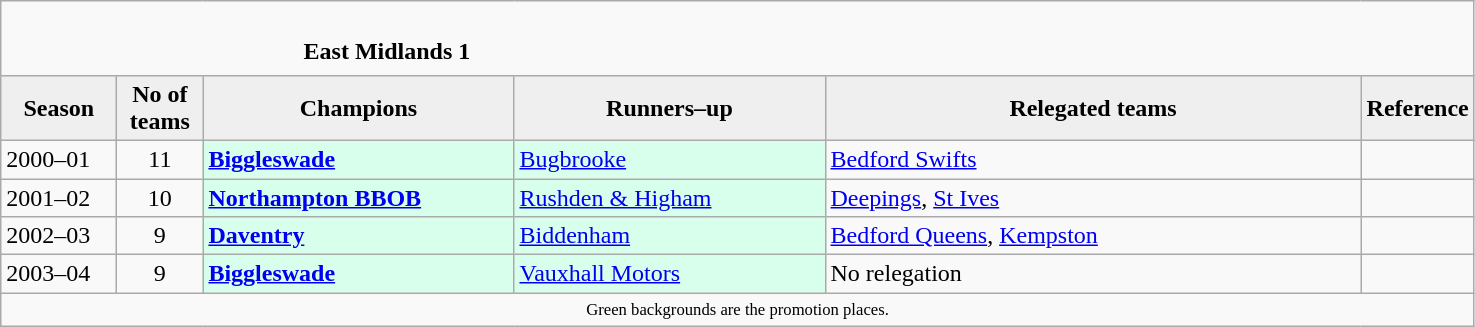<table class="wikitable" style="text-align: left;">
<tr>
<td colspan="11" cellpadding="0" cellspacing="0"><br><table border="0" style="width:100%;" cellpadding="0" cellspacing="0">
<tr>
<td style="width:20%; border:0;"></td>
<td style="border:0;"><strong>East Midlands 1</strong></td>
<td style="width:20%; border:0;"></td>
</tr>
</table>
</td>
</tr>
<tr>
<th style="background:#efefef; width:70px;">Season</th>
<th style="background:#efefef; width:50px;">No of teams</th>
<th style="background:#efefef; width:200px;">Champions</th>
<th style="background:#efefef; width:200px;">Runners–up</th>
<th style="background:#efefef; width:350px;">Relegated teams</th>
<th style="background:#efefef; width:50px;">Reference</th>
</tr>
<tr align=left>
<td>2000–01</td>
<td style="text-align: center;">11</td>
<td style="background:#d8ffeb;"><strong><a href='#'>Biggleswade</a></strong></td>
<td style="background:#d8ffeb;"><a href='#'>Bugbrooke</a></td>
<td><a href='#'>Bedford Swifts</a></td>
<td></td>
</tr>
<tr>
<td>2001–02</td>
<td style="text-align: center;">10</td>
<td style="background:#d8ffeb;"><strong><a href='#'>Northampton BBOB</a></strong></td>
<td style="background:#d8ffeb;"><a href='#'>Rushden & Higham</a></td>
<td><a href='#'>Deepings</a>, <a href='#'>St Ives</a></td>
<td></td>
</tr>
<tr>
<td>2002–03</td>
<td style="text-align: center;">9</td>
<td style="background:#d8ffeb;"><strong><a href='#'>Daventry</a></strong></td>
<td style="background:#d8ffeb;"><a href='#'>Biddenham</a></td>
<td><a href='#'>Bedford Queens</a>, <a href='#'>Kempston</a></td>
<td></td>
</tr>
<tr>
<td>2003–04</td>
<td style="text-align: center;">9</td>
<td style="background:#d8ffeb;"><strong><a href='#'>Biggleswade</a></strong></td>
<td style="background:#d8ffeb;"><a href='#'>Vauxhall Motors</a></td>
<td>No relegation</td>
<td></td>
</tr>
<tr>
<td colspan="15"  style="border:0; font-size:smaller; text-align:center;"><small><span>Green backgrounds</span> are the promotion places.</small></td>
</tr>
</table>
